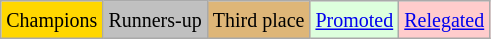<table class="wikitable">
<tr>
<td bgcolor=gold><small>Champions</small></td>
<td bgcolor=silver><small>Runners-up</small></td>
<td bgcolor=#deb678><small>Third place</small></td>
<td bgcolor="#DDFFDD"><small><a href='#'>Promoted</a></small></td>
<td bgcolor="#FFCCCC"><small><a href='#'>Relegated</a></small></td>
</tr>
</table>
